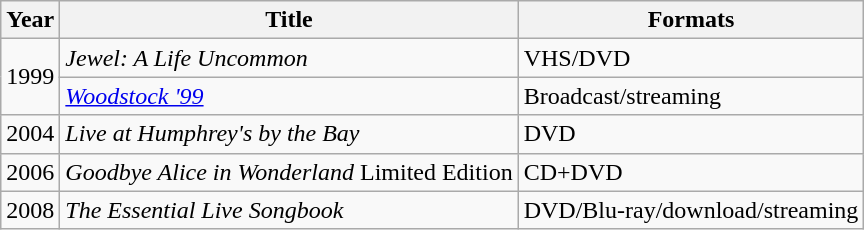<table class="wikitable">
<tr>
<th>Year</th>
<th>Title</th>
<th>Formats</th>
</tr>
<tr>
<td rowspan="2">1999</td>
<td><em>Jewel: A Life Uncommon</em></td>
<td>VHS/DVD</td>
</tr>
<tr>
<td><em><a href='#'>Woodstock '99</a></em></td>
<td>Broadcast/streaming</td>
</tr>
<tr>
<td>2004</td>
<td><em>Live at Humphrey's by the Bay</em></td>
<td>DVD</td>
</tr>
<tr>
<td>2006</td>
<td><em>Goodbye Alice in Wonderland</em> Limited Edition</td>
<td>CD+DVD</td>
</tr>
<tr>
<td>2008</td>
<td><em>The Essential Live Songbook</em></td>
<td>DVD/Blu-ray/download/streaming</td>
</tr>
</table>
